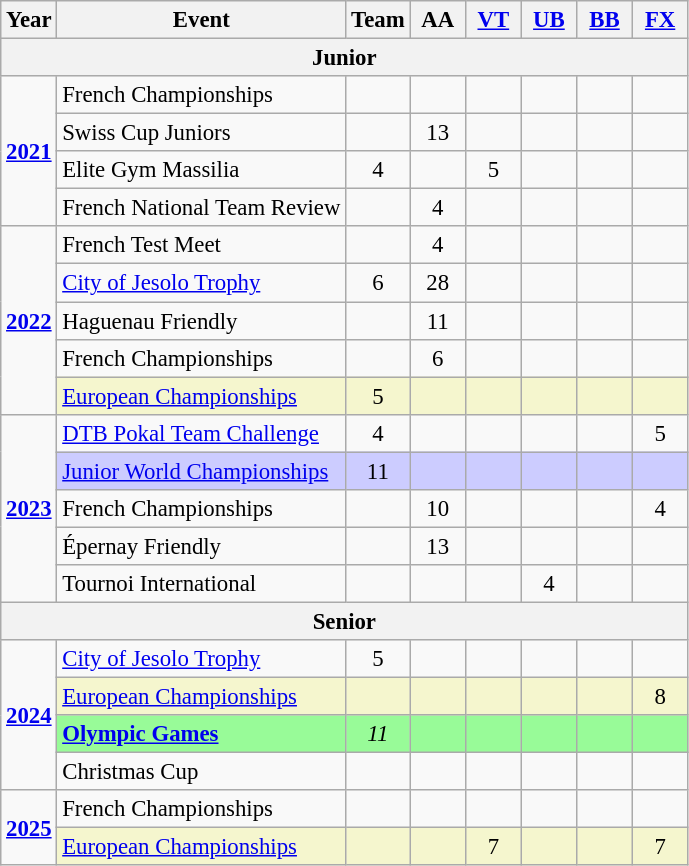<table class="wikitable" style="text-align:center; font-size:95%;">
<tr>
<th align=center>Year</th>
<th align=center>Event</th>
<th style="width:30px;">Team</th>
<th style="width:30px;">AA</th>
<th style="width:30px;"><a href='#'>VT</a></th>
<th style="width:30px;"><a href='#'>UB</a></th>
<th style="width:30px;"><a href='#'>BB</a></th>
<th style="width:30px;"><a href='#'>FX</a></th>
</tr>
<tr>
<th colspan="8">Junior</th>
</tr>
<tr>
<td rowspan="4"><strong><a href='#'>2021</a></strong></td>
<td align=left>French Championships</td>
<td></td>
<td></td>
<td></td>
<td></td>
<td></td>
<td></td>
</tr>
<tr>
<td align=left>Swiss Cup Juniors</td>
<td></td>
<td>13</td>
<td></td>
<td></td>
<td></td>
<td></td>
</tr>
<tr>
<td align=left>Elite Gym Massilia</td>
<td>4</td>
<td></td>
<td>5</td>
<td></td>
<td></td>
<td></td>
</tr>
<tr>
<td align=left>French National Team Review</td>
<td></td>
<td>4</td>
<td></td>
<td></td>
<td></td>
<td></td>
</tr>
<tr>
<td rowspan="5"><strong><a href='#'>2022</a></strong></td>
<td align=left>French Test Meet</td>
<td></td>
<td>4</td>
<td></td>
<td></td>
<td></td>
<td></td>
</tr>
<tr>
<td align=left><a href='#'>City of Jesolo Trophy</a></td>
<td>6</td>
<td>28</td>
<td></td>
<td></td>
<td></td>
<td></td>
</tr>
<tr>
<td align=left>Haguenau Friendly</td>
<td></td>
<td>11</td>
<td></td>
<td></td>
<td></td>
<td></td>
</tr>
<tr>
<td align=left>French Championships</td>
<td></td>
<td>6</td>
<td></td>
<td></td>
<td></td>
<td></td>
</tr>
<tr bgcolor=#F5F6CE>
<td align=left><a href='#'>European Championships</a></td>
<td>5</td>
<td></td>
<td></td>
<td></td>
<td></td>
<td></td>
</tr>
<tr>
<td rowspan="5"><strong><a href='#'>2023</a></strong></td>
<td align=left><a href='#'>DTB Pokal Team Challenge</a></td>
<td>4</td>
<td></td>
<td></td>
<td></td>
<td></td>
<td>5</td>
</tr>
<tr bgcolor=#CCCCFF>
<td align=left><a href='#'>Junior World Championships</a></td>
<td>11</td>
<td></td>
<td></td>
<td></td>
<td></td>
<td></td>
</tr>
<tr>
<td align=left>French Championships</td>
<td></td>
<td>10</td>
<td></td>
<td></td>
<td></td>
<td>4</td>
</tr>
<tr>
<td align=left>Épernay Friendly</td>
<td></td>
<td>13</td>
<td></td>
<td></td>
<td></td>
<td></td>
</tr>
<tr>
<td align=left>Tournoi International</td>
<td></td>
<td></td>
<td></td>
<td>4</td>
<td></td>
<td></td>
</tr>
<tr>
<th colspan="8">Senior</th>
</tr>
<tr>
<td rowspan="4"><strong><a href='#'>2024</a></strong></td>
<td align=left><a href='#'>City of Jesolo Trophy</a></td>
<td>5</td>
<td></td>
<td></td>
<td></td>
<td></td>
<td></td>
</tr>
<tr bgcolor=#F5F6CE>
<td align=left><a href='#'>European Championships</a></td>
<td></td>
<td></td>
<td></td>
<td></td>
<td></td>
<td>8</td>
</tr>
<tr bgcolor=98FB98>
<td align=left><strong><a href='#'>Olympic Games</a></strong></td>
<td><em>11</em></td>
<td></td>
<td></td>
<td></td>
<td></td>
<td></td>
</tr>
<tr>
<td align=left>Christmas Cup</td>
<td></td>
<td></td>
<td></td>
<td></td>
<td></td>
<td></td>
</tr>
<tr>
<td rowspan="2"><strong><a href='#'>2025</a></strong></td>
<td align=left>French Championships</td>
<td></td>
<td></td>
<td></td>
<td></td>
<td></td>
<td></td>
</tr>
<tr bgcolor=#F5F6CE>
<td align=left><a href='#'>European Championships</a></td>
<td></td>
<td></td>
<td>7</td>
<td></td>
<td></td>
<td>7</td>
</tr>
</table>
